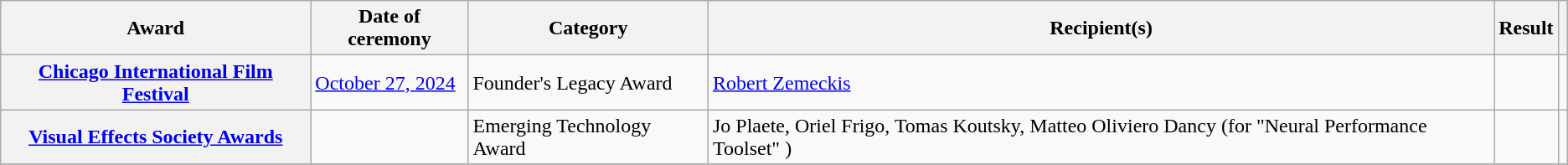<table class="wikitable sortable plainrowheaders">
<tr>
<th scope="col">Award</th>
<th scope="col">Date of ceremony</th>
<th scope="col">Category</th>
<th scope="col">Recipient(s)</th>
<th>Result</th>
<th class="unsortable" scope="col"></th>
</tr>
<tr>
<th scope="row"><a href='#'>Chicago International Film Festival</a></th>
<td><a href='#'>October 27, 2024</a></td>
<td>Founder's Legacy Award</td>
<td><a href='#'>Robert Zemeckis</a></td>
<td></td>
<td></td>
</tr>
<tr>
<th scope=row><a href='#'>Visual Effects Society Awards</a></th>
<td><a href='#'></a></td>
<td>Emerging Technology Award</td>
<td>Jo Plaete, Oriel Frigo, Tomas Koutsky, Matteo Oliviero Dancy (for "Neural Performance Toolset" )</td>
<td></td>
<td align="center"></td>
</tr>
<tr>
</tr>
</table>
